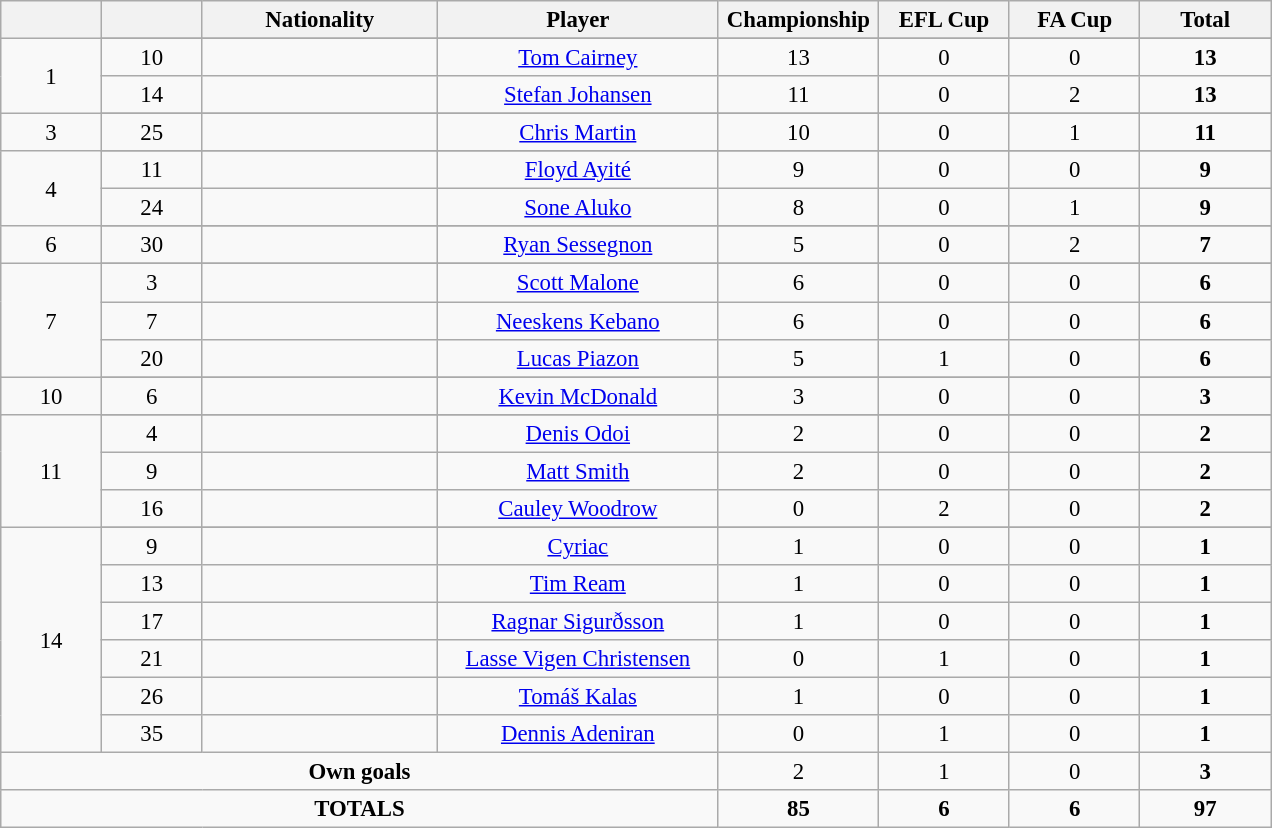<table class="wikitable" style="font-size: 95%; text-align: center;">
<tr>
<th width=60></th>
<th width=60></th>
<th width=150>Nationality</th>
<th width=180>Player</th>
<th width=100>Championship</th>
<th width=80>EFL Cup</th>
<th width=80>FA Cup</th>
<th width=80>Total</th>
</tr>
<tr>
<td rowspan="3">1</td>
</tr>
<tr>
<td>10</td>
<td></td>
<td><a href='#'>Tom Cairney</a></td>
<td>13</td>
<td>0</td>
<td>0</td>
<td><strong>13</strong></td>
</tr>
<tr>
<td>14</td>
<td></td>
<td><a href='#'>Stefan Johansen</a></td>
<td>11</td>
<td>0</td>
<td>2</td>
<td><strong>13</strong></td>
</tr>
<tr>
<td rowspan="2">3</td>
</tr>
<tr>
<td>25</td>
<td></td>
<td><a href='#'>Chris Martin</a></td>
<td>10</td>
<td>0</td>
<td>1</td>
<td><strong>11</strong></td>
</tr>
<tr>
<td rowspan="3">4</td>
</tr>
<tr>
<td>11</td>
<td></td>
<td><a href='#'>Floyd Ayité</a></td>
<td>9</td>
<td>0</td>
<td>0</td>
<td><strong>9</strong></td>
</tr>
<tr>
<td>24</td>
<td></td>
<td><a href='#'>Sone Aluko</a></td>
<td>8</td>
<td>0</td>
<td>1</td>
<td><strong>9</strong></td>
</tr>
<tr>
<td rowspan="2">6</td>
</tr>
<tr>
<td>30</td>
<td></td>
<td><a href='#'>Ryan Sessegnon</a></td>
<td>5</td>
<td>0</td>
<td>2</td>
<td><strong>7</strong></td>
</tr>
<tr>
<td rowspan="4">7</td>
</tr>
<tr>
<td>3</td>
<td></td>
<td><a href='#'>Scott Malone</a></td>
<td>6</td>
<td>0</td>
<td>0</td>
<td><strong>6</strong></td>
</tr>
<tr>
<td>7</td>
<td></td>
<td><a href='#'>Neeskens Kebano</a></td>
<td>6</td>
<td>0</td>
<td>0</td>
<td><strong>6</strong></td>
</tr>
<tr>
<td>20</td>
<td></td>
<td><a href='#'>Lucas Piazon</a></td>
<td>5</td>
<td>1</td>
<td>0</td>
<td><strong>6</strong></td>
</tr>
<tr>
<td rowspan="2">10</td>
</tr>
<tr>
<td>6</td>
<td></td>
<td><a href='#'>Kevin McDonald</a></td>
<td>3</td>
<td>0</td>
<td>0</td>
<td><strong>3</strong></td>
</tr>
<tr>
<td rowspan="4">11</td>
</tr>
<tr>
<td>4</td>
<td></td>
<td><a href='#'>Denis Odoi</a></td>
<td>2</td>
<td>0</td>
<td>0</td>
<td><strong>2</strong></td>
</tr>
<tr>
<td>9</td>
<td></td>
<td><a href='#'>Matt Smith</a></td>
<td>2</td>
<td>0</td>
<td>0</td>
<td><strong>2</strong></td>
</tr>
<tr>
<td>16</td>
<td></td>
<td><a href='#'>Cauley Woodrow</a></td>
<td>0</td>
<td>2</td>
<td>0</td>
<td><strong>2</strong></td>
</tr>
<tr>
<td rowspan="7">14</td>
</tr>
<tr>
<td>9</td>
<td></td>
<td><a href='#'>Cyriac</a></td>
<td>1</td>
<td>0</td>
<td>0</td>
<td><strong>1</strong></td>
</tr>
<tr>
<td>13</td>
<td></td>
<td><a href='#'>Tim Ream</a></td>
<td>1</td>
<td>0</td>
<td>0</td>
<td><strong>1</strong></td>
</tr>
<tr>
<td>17</td>
<td></td>
<td><a href='#'>Ragnar Sigurðsson</a></td>
<td>1</td>
<td>0</td>
<td>0</td>
<td><strong>1</strong></td>
</tr>
<tr>
<td>21</td>
<td></td>
<td><a href='#'>Lasse Vigen Christensen</a></td>
<td>0</td>
<td>1</td>
<td>0</td>
<td><strong>1</strong></td>
</tr>
<tr>
<td>26</td>
<td></td>
<td><a href='#'>Tomáš Kalas</a></td>
<td>1</td>
<td>0</td>
<td>0</td>
<td><strong>1</strong></td>
</tr>
<tr>
<td>35</td>
<td></td>
<td><a href='#'>Dennis Adeniran</a></td>
<td>0</td>
<td>1</td>
<td>0</td>
<td><strong>1</strong></td>
</tr>
<tr>
<td colspan=4><strong>Own goals</strong></td>
<td>2</td>
<td>1</td>
<td>0</td>
<td><strong>3</strong></td>
</tr>
<tr>
<td colspan=4><strong>TOTALS</strong></td>
<td><strong>85</strong></td>
<td><strong>6</strong></td>
<td><strong>6</strong></td>
<td><strong>97</strong></td>
</tr>
</table>
